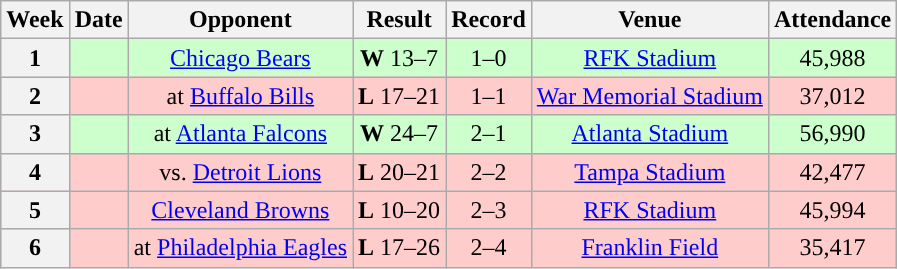<table class="wikitable" style="text-align:center">
<tr>
<th>Week</th>
<th>Date</th>
<th>Opponent</th>
<th>Result</th>
<th>Record</th>
<th>Venue</th>
<th>Attendance</th>
</tr>
<tr style="background:#cfc;">
<th>1</th>
<td></td>
<td><a href='#'>Chicago Bears</a></td>
<td><strong>W</strong> 13–7</td>
<td>1–0</td>
<td><a href='#'>RFK Stadium</a></td>
<td>45,988</td>
</tr>
<tr style="background:#fcc;">
<th>2</th>
<td></td>
<td>at <a href='#'>Buffalo Bills</a> </td>
<td><strong>L</strong> 17–21</td>
<td>1–1</td>
<td><a href='#'>War Memorial Stadium</a></td>
<td>37,012</td>
</tr>
<tr style="background:#cfc;">
<th>3</th>
<td></td>
<td>at <a href='#'>Atlanta Falcons</a></td>
<td><strong>W</strong> 24–7</td>
<td>2–1</td>
<td><a href='#'>Atlanta Stadium</a></td>
<td>56,990</td>
</tr>
<tr style="background:#fcc;">
<th>4</th>
<td></td>
<td>vs. <a href='#'>Detroit Lions</a></td>
<td><strong>L</strong> 20–21</td>
<td>2–2</td>
<td><a href='#'>Tampa Stadium</a> </td>
<td>42,477</td>
</tr>
<tr style="background:#fcc;">
<th>5</th>
<td></td>
<td><a href='#'>Cleveland Browns</a></td>
<td><strong>L</strong> 10–20</td>
<td>2–3</td>
<td><a href='#'>RFK Stadium</a></td>
<td>45,994</td>
</tr>
<tr style="background:#fcc;">
<th>6</th>
<td></td>
<td>at <a href='#'>Philadelphia Eagles</a></td>
<td><strong>L</strong> 17–26</td>
<td>2–4</td>
<td><a href='#'>Franklin Field</a></td>
<td>35,417</td>
</tr>
</table>
